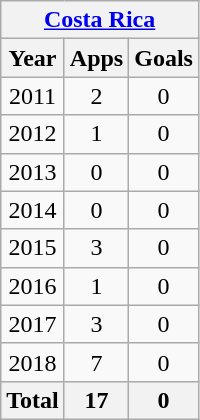<table class="wikitable" style="text-align:center">
<tr>
<th colspan=3><a href='#'>Costa Rica</a></th>
</tr>
<tr>
<th>Year</th>
<th>Apps</th>
<th>Goals</th>
</tr>
<tr>
<td>2011</td>
<td>2</td>
<td>0</td>
</tr>
<tr>
<td>2012</td>
<td>1</td>
<td>0</td>
</tr>
<tr>
<td>2013</td>
<td>0</td>
<td>0</td>
</tr>
<tr>
<td>2014</td>
<td>0</td>
<td>0</td>
</tr>
<tr>
<td>2015</td>
<td>3</td>
<td>0</td>
</tr>
<tr>
<td>2016</td>
<td>1</td>
<td>0</td>
</tr>
<tr>
<td>2017</td>
<td>3</td>
<td>0</td>
</tr>
<tr>
<td>2018</td>
<td>7</td>
<td>0</td>
</tr>
<tr>
<th>Total</th>
<th>17</th>
<th>0</th>
</tr>
</table>
